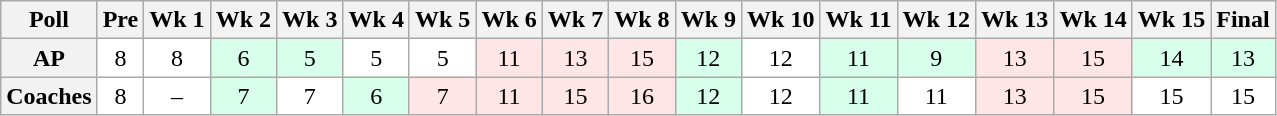<table class="wikitable" style="white-space:nowrap;">
<tr>
<th>Poll</th>
<th>Pre</th>
<th>Wk 1</th>
<th>Wk 2</th>
<th>Wk 3</th>
<th>Wk 4</th>
<th>Wk 5</th>
<th>Wk 6</th>
<th>Wk 7</th>
<th>Wk 8</th>
<th>Wk 9</th>
<th>Wk 10</th>
<th>Wk 11</th>
<th>Wk 12</th>
<th>Wk 13</th>
<th>Wk 14</th>
<th>Wk 15</th>
<th>Final</th>
</tr>
<tr style="text-align:center;">
<th>AP</th>
<td style="background:#FFF;">8</td>
<td style="background:#FFF;">8</td>
<td style="background:#D8FFEB;">6</td>
<td style="background:#D8FFEB;">5</td>
<td style="background:#FFF;">5</td>
<td style="background:#FFF;">5</td>
<td style="background:#FFE6E6;">11</td>
<td style="background:#FFE6E6;">13</td>
<td style="background:#FFE6E6;">15</td>
<td style="background:#D8FFEB;">12</td>
<td style="background:#FFF;">12</td>
<td style="background:#D8FFEB;">11</td>
<td style="background:#D8FFEB;">9</td>
<td style="background:#FFE6E6;">13</td>
<td style="background:#FFE6E6;">15</td>
<td style="background:#D8FFEB;">14</td>
<td style="background:#D8FFEB;">13</td>
</tr>
<tr style="text-align:center;">
<th>Coaches</th>
<td style="background:#FFF;">8</td>
<td style="background:#FFF;">–</td>
<td style="background:#D8FFEB;">7</td>
<td style="background:#FFF;">7</td>
<td style="background:#D8FFEB;">6</td>
<td style="background:#FFE6E6;">7</td>
<td style="background:#FFE6E6;">11</td>
<td style="background:#FFE6E6;">15</td>
<td style="background:#FFE6E6;">16</td>
<td style="background:#D8FFEB;">12</td>
<td style="background:#FFF;">12</td>
<td style="background:#D8FFEB;">11</td>
<td style="background:#FFF;">11</td>
<td style="background:#FFE6E6;">13</td>
<td style="background:#FFE6E6;">15</td>
<td style="background:#FFF;">15</td>
<td style="background:#FFF;">15</td>
</tr>
</table>
